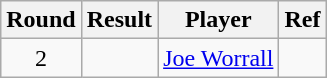<table class=wikitable>
<tr>
<th>Round</th>
<th>Result</th>
<th>Player</th>
<th>Ref</th>
</tr>
<tr>
<td align=center>2</td>
<td></td>
<td><a href='#'>Joe Worrall</a></td>
<td></td>
</tr>
</table>
